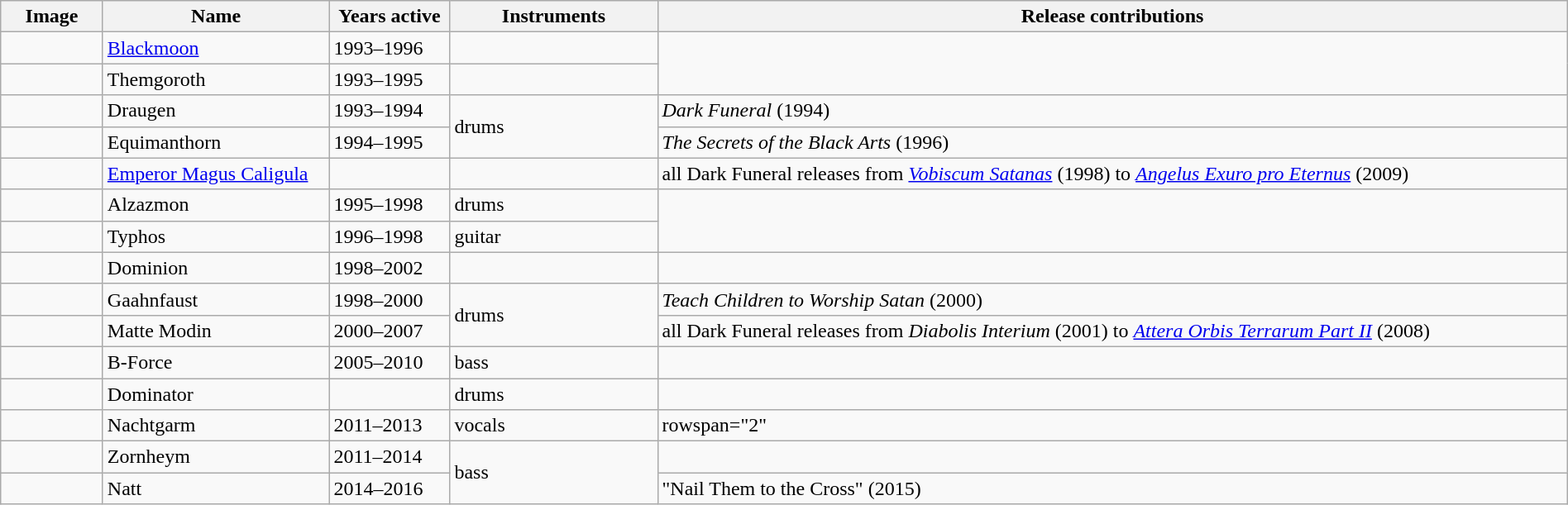<table class="wikitable" border="1" width=100%>
<tr>
<th width="75">Image</th>
<th width="175">Name </th>
<th width="90">Years active</th>
<th width="160">Instruments</th>
<th>Release contributions</th>
</tr>
<tr>
<td></td>
<td><a href='#'>Blackmoon</a><br></td>
<td>1993–1996 </td>
<td></td>
<td rowspan="2"></td>
</tr>
<tr>
<td></td>
<td>Themgoroth<br></td>
<td>1993–1995 </td>
<td></td>
</tr>
<tr>
<td></td>
<td>Draugen<br></td>
<td>1993–1994</td>
<td rowspan="2">drums</td>
<td><em>Dark Funeral</em> (1994)</td>
</tr>
<tr>
<td></td>
<td>Equimanthorn<br></td>
<td>1994–1995</td>
<td><em>The Secrets of the Black Arts</em> (1996)</td>
</tr>
<tr>
<td></td>
<td><a href='#'>Emperor Magus Caligula</a><br></td>
<td></td>
<td></td>
<td>all Dark Funeral releases from <em><a href='#'>Vobiscum Satanas</a></em> (1998) to <em><a href='#'>Angelus Exuro pro Eternus</a></em> (2009)</td>
</tr>
<tr>
<td></td>
<td>Alzazmon<br></td>
<td>1995–1998</td>
<td>drums</td>
<td rowspan="2"></td>
</tr>
<tr>
<td></td>
<td>Typhos<br></td>
<td>1996–1998 </td>
<td>guitar</td>
</tr>
<tr>
<td></td>
<td>Dominion<br></td>
<td>1998–2002 </td>
<td></td>
<td></td>
</tr>
<tr>
<td></td>
<td>Gaahnfaust<br></td>
<td>1998–2000 </td>
<td rowspan="2">drums</td>
<td><em>Teach Children to Worship Satan</em> (2000)</td>
</tr>
<tr>
<td></td>
<td>Matte Modin</td>
<td>2000–2007</td>
<td>all Dark Funeral releases from <em>Diabolis Interium</em> (2001) to <em><a href='#'>Attera Orbis Terrarum Part II</a></em> (2008)</td>
</tr>
<tr>
<td></td>
<td>B-Force<br></td>
<td>2005–2010 </td>
<td>bass</td>
<td></td>
</tr>
<tr>
<td></td>
<td>Dominator<br></td>
<td></td>
<td>drums</td>
<td></td>
</tr>
<tr>
<td></td>
<td>Nachtgarm<br></td>
<td>2011–2013</td>
<td>vocals</td>
<td>rowspan="2" </td>
</tr>
<tr>
<td></td>
<td>Zornheym<br></td>
<td>2011–2014</td>
<td rowspan="2">bass</td>
</tr>
<tr>
<td></td>
<td>Natt<br></td>
<td>2014–2016</td>
<td>"Nail Them to the Cross" (2015)</td>
</tr>
</table>
